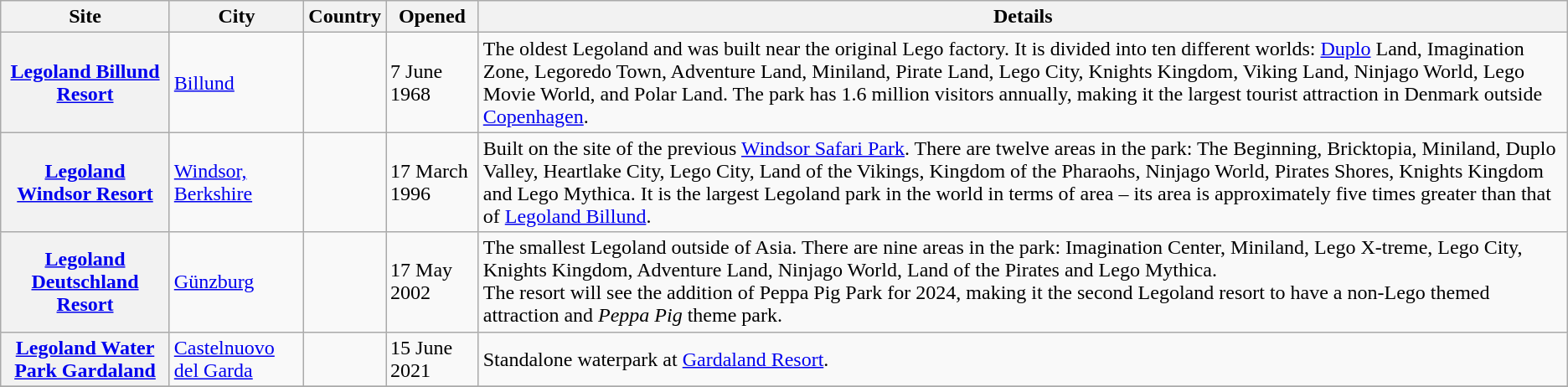<table class="wikitable sortable">
<tr>
<th>Site</th>
<th>City</th>
<th>Country</th>
<th>Opened</th>
<th>Details</th>
</tr>
<tr>
<th scope="row"><a href='#'>Legoland Billund Resort</a></th>
<td><a href='#'>Billund</a></td>
<td></td>
<td>7 June 1968</td>
<td>The oldest Legoland and was built near the original Lego factory. It is divided into ten different worlds: <a href='#'>Duplo</a> Land, Imagination Zone, Legoredo Town, Adventure Land, Miniland, Pirate Land, Lego City, Knights Kingdom, Viking Land, Ninjago World, Lego Movie World, and Polar Land. The park has 1.6 million visitors annually, making it the largest tourist attraction in Denmark outside <a href='#'>Copenhagen</a>.</td>
</tr>
<tr>
<th scope="row"><a href='#'>Legoland Windsor Resort</a></th>
<td><a href='#'>Windsor, Berkshire</a></td>
<td></td>
<td>17 March 1996</td>
<td>Built on the site of the previous <a href='#'>Windsor Safari Park</a>. There are twelve areas in the park: The Beginning, Bricktopia, Miniland, Duplo Valley, Heartlake City, Lego City, Land of the Vikings, Kingdom of the Pharaohs, Ninjago World, Pirates Shores, Knights Kingdom and Lego Mythica. It is the largest Legoland park in the world in terms of area – its area is approximately five times greater than that of <a href='#'>Legoland Billund</a>.</td>
</tr>
<tr>
<th scope="row"><a href='#'>Legoland Deutschland Resort</a></th>
<td><a href='#'>Günzburg</a></td>
<td></td>
<td>17 May 2002</td>
<td>The smallest Legoland outside of Asia. There are nine areas in the park: Imagination Center, Miniland, Lego X-treme, Lego City, Knights Kingdom, Adventure Land, Ninjago World, Land of the Pirates and Lego Mythica.<br>The resort will see the addition of Peppa Pig Park for 2024, making it the second Legoland resort to have a non-Lego themed attraction and <em>Peppa Pig</em> theme park.</td>
</tr>
<tr>
<th scope="row"><a href='#'>Legoland Water Park Gardaland</a></th>
<td><a href='#'>Castelnuovo del Garda</a></td>
<td></td>
<td>15 June 2021</td>
<td>Standalone waterpark at <a href='#'>Gardaland Resort</a>.</td>
</tr>
<tr>
</tr>
</table>
